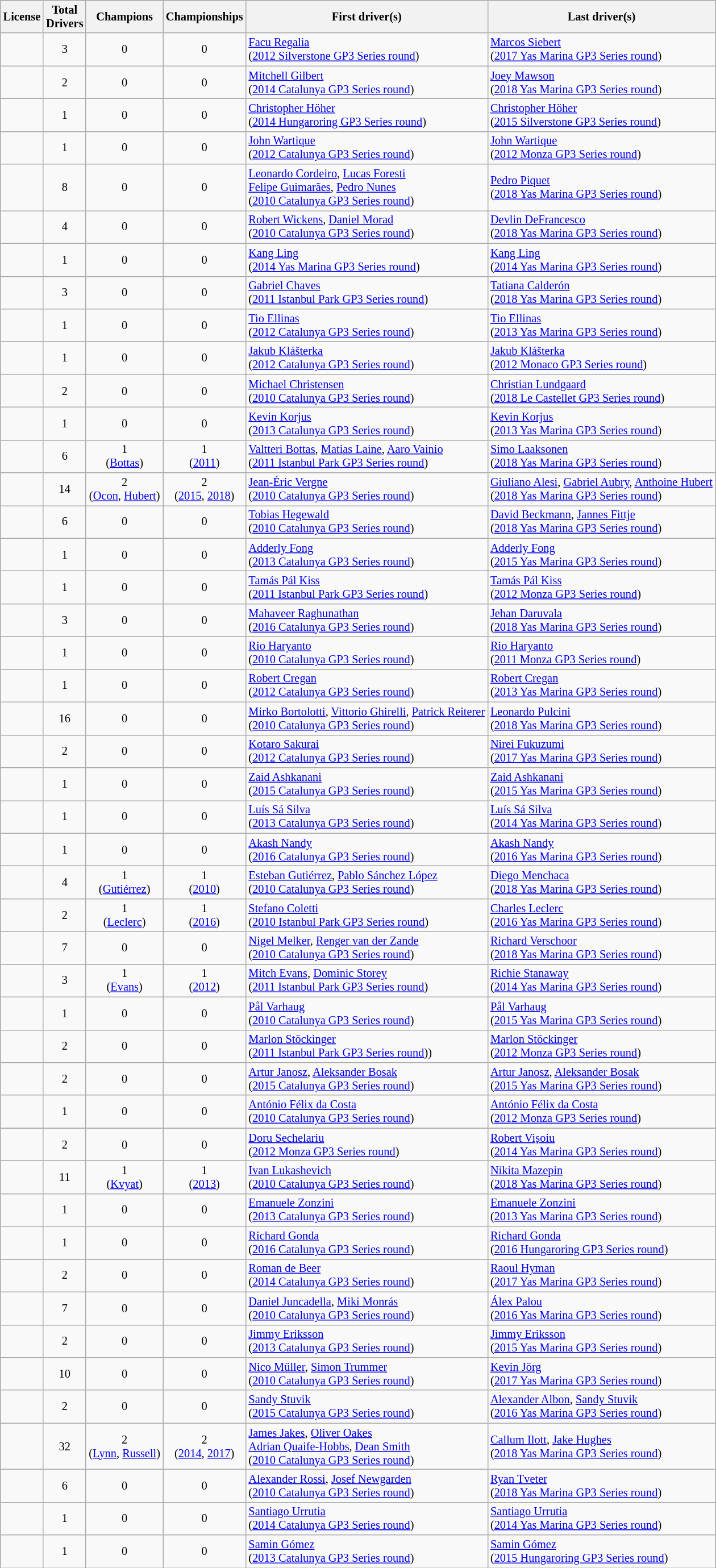<table class="wikitable sortable" style="font-size: 85%; text-align:center">
<tr>
<th>License</th>
<th>Total<br>Drivers</th>
<th>Champions</th>
<th>Championships</th>
<th>First driver(s)</th>
<th>Last driver(s)</th>
</tr>
<tr>
<td align=left></td>
<td>3</td>
<td>0</td>
<td>0</td>
<td align="left" data-sort-value="5"><a href='#'>Facu Regalia</a><br>(<a href='#'>2012 Silverstone GP3 Series round</a>)</td>
<td align="left" data-sort-value="11"><a href='#'>Marcos Siebert</a><br>(<a href='#'>2017 Yas Marina GP3 Series round</a>)</td>
</tr>
<tr>
<td align=left></td>
<td>2</td>
<td>0</td>
<td>0</td>
<td align="left" data-sort-value="8"><a href='#'>Mitchell Gilbert</a><br>(<a href='#'>2014 Catalunya GP3 Series round</a>)</td>
<td align="left" data-sort-value="13"><a href='#'>Joey Mawson</a><br>(<a href='#'>2018 Yas Marina GP3 Series round</a>)</td>
</tr>
<tr>
<td align=left></td>
<td>1</td>
<td>0</td>
<td>0</td>
<td align="left" data-sort-value="9"><a href='#'>Christopher Höher</a><br>(<a href='#'>2014 Hungaroring GP3 Series round</a>)</td>
<td align="left" data-sort-value="6"><a href='#'>Christopher Höher</a><br>(<a href='#'>2015 Silverstone GP3 Series round</a>)</td>
</tr>
<tr>
<td align=left></td>
<td>1</td>
<td>0</td>
<td>0</td>
<td align="left" data-sort-value="4"><a href='#'>John Wartique</a><br>(<a href='#'>2012 Catalunya GP3 Series round</a>)</td>
<td align="left" data-sort-value="3"><a href='#'>John Wartique</a><br>(<a href='#'>2012 Monza GP3 Series round</a>)</td>
</tr>
<tr>
<td align=left></td>
<td>8</td>
<td>0</td>
<td>0</td>
<td align="left" data-sort-value="1"><a href='#'>Leonardo Cordeiro</a>, <a href='#'>Lucas Foresti</a><br><a href='#'>Felipe Guimarães</a>, <a href='#'>Pedro Nunes</a><br>(<a href='#'>2010 Catalunya GP3 Series round</a>)</td>
<td align="left" data-sort-value="13"><a href='#'>Pedro Piquet</a><br>(<a href='#'>2018 Yas Marina GP3 Series round</a>)</td>
</tr>
<tr>
<td align=left></td>
<td>4</td>
<td>0</td>
<td>0</td>
<td align="left" data-sort-value="1"><a href='#'>Robert Wickens</a>, <a href='#'>Daniel Morad</a><br>(<a href='#'>2010 Catalunya GP3 Series round</a>)</td>
<td align="left" data-sort-value="13"><a href='#'>Devlin DeFrancesco</a><br>(<a href='#'>2018 Yas Marina GP3 Series round</a>)</td>
</tr>
<tr>
<td align=left></td>
<td>1</td>
<td>0</td>
<td>0</td>
<td align="left" data-sort-value="10"><a href='#'>Kang Ling</a><br>(<a href='#'>2014 Yas Marina GP3 Series round</a>)</td>
<td align="left" data-sort-value="5"><a href='#'>Kang Ling</a><br>(<a href='#'>2014 Yas Marina GP3 Series round</a>)</td>
</tr>
<tr>
<td align=left></td>
<td>3</td>
<td>0</td>
<td>0</td>
<td align="left" data-sort-value="3"><a href='#'>Gabriel Chaves</a><br>(<a href='#'>2011 Istanbul Park GP3 Series round</a>)</td>
<td align="left" data-sort-value="13"><a href='#'>Tatiana Calderón</a><br>(<a href='#'>2018 Yas Marina GP3 Series round</a>)</td>
</tr>
<tr>
<td align=left></td>
<td>1</td>
<td>0</td>
<td>0</td>
<td align="left" data-sort-value="4"><a href='#'>Tio Ellinas</a><br>(<a href='#'>2012 Catalunya GP3 Series round</a>)</td>
<td align="left" data-sort-value="4"><a href='#'>Tio Ellinas</a><br>(<a href='#'>2013 Yas Marina GP3 Series round</a>)</td>
</tr>
<tr>
<td align=left></td>
<td>1</td>
<td>0</td>
<td>0</td>
<td align="left" data-sort-value="4"><a href='#'>Jakub Klášterka</a><br>(<a href='#'>2012 Catalunya GP3 Series round</a>)</td>
<td align="left" data-sort-value="2"><a href='#'>Jakub Klášterka</a><br>(<a href='#'>2012 Monaco GP3 Series round</a>)</td>
</tr>
<tr>
<td align=left></td>
<td>2</td>
<td>0</td>
<td>0</td>
<td align="left" data-sort-value="1"><a href='#'>Michael Christensen</a><br>(<a href='#'>2010 Catalunya GP3 Series round</a>)</td>
<td align="left" data-sort-value="12"><a href='#'>Christian Lundgaard</a><br>(<a href='#'>2018 Le Castellet GP3 Series round</a>)</td>
</tr>
<tr>
<td align=left></td>
<td>1</td>
<td>0</td>
<td>0</td>
<td align="left" data-sort-value="7"><a href='#'>Kevin Korjus</a><br>(<a href='#'>2013 Catalunya GP3 Series round</a>)</td>
<td align="left" data-sort-value="4"><a href='#'>Kevin Korjus</a><br>(<a href='#'>2013 Yas Marina GP3 Series round</a>)</td>
</tr>
<tr>
<td align=left></td>
<td>6</td>
<td>1<br>(<a href='#'>Bottas</a>)</td>
<td>1<br>(<a href='#'>2011</a>)</td>
<td align="left" data-sort-value="3"><a href='#'>Valtteri Bottas</a>, <a href='#'>Matias Laine</a>, <a href='#'>Aaro Vainio</a><br>(<a href='#'>2011 Istanbul Park GP3 Series round</a>)</td>
<td align="left" data-sort-value="13"><a href='#'>Simo Laaksonen</a><br>(<a href='#'>2018 Yas Marina GP3 Series round</a>)</td>
</tr>
<tr>
<td align=left></td>
<td>14</td>
<td>2<br>(<a href='#'>Ocon</a>, <a href='#'>Hubert</a>)</td>
<td>2<br>(<a href='#'>2015</a>, <a href='#'>2018</a>)</td>
<td align="left" data-sort-value="1"><a href='#'>Jean-Éric Vergne</a><br>(<a href='#'>2010 Catalunya GP3 Series round</a>)</td>
<td align="left" data-sort-value="13"><a href='#'>Giuliano Alesi</a>, <a href='#'>Gabriel Aubry</a>, <a href='#'>Anthoine Hubert</a><br>(<a href='#'>2018 Yas Marina GP3 Series round</a>)</td>
</tr>
<tr>
<td align=left></td>
<td>6</td>
<td>0</td>
<td>0</td>
<td align="left" data-sort-value="1"><a href='#'>Tobias Hegewald</a><br>(<a href='#'>2010 Catalunya GP3 Series round</a>)</td>
<td align="left" data-sort-value="13"><a href='#'>David Beckmann</a>, <a href='#'>Jannes Fittje</a><br>(<a href='#'>2018 Yas Marina GP3 Series round</a>)</td>
</tr>
<tr>
<td align=left></td>
<td>1</td>
<td>0</td>
<td>0</td>
<td align="left" data-sort-value="7"><a href='#'>Adderly Fong</a><br>(<a href='#'>2013 Catalunya GP3 Series round</a>)</td>
<td align="left" data-sort-value="8"><a href='#'>Adderly Fong</a><br>(<a href='#'>2015 Yas Marina GP3 Series round</a>)</td>
</tr>
<tr>
<td align=left></td>
<td>1</td>
<td>0</td>
<td>0</td>
<td align="left" data-sort-value="3"><a href='#'>Tamás Pál Kiss</a><br>(<a href='#'>2011 Istanbul Park GP3 Series round</a>)</td>
<td align="left" data-sort-value="3"><a href='#'>Tamás Pál Kiss</a><br>(<a href='#'>2012 Monza GP3 Series round</a>)</td>
</tr>
<tr>
<td align=left></td>
<td>3</td>
<td>0</td>
<td>0</td>
<td align="left" data-sort-value="12"><a href='#'>Mahaveer Raghunathan</a><br>(<a href='#'>2016 Catalunya GP3 Series round</a>)</td>
<td align="left" data-sort-value="13"><a href='#'>Jehan Daruvala</a><br>(<a href='#'>2018 Yas Marina GP3 Series round</a>)</td>
</tr>
<tr>
<td align=left></td>
<td>1</td>
<td>0</td>
<td>0</td>
<td align="left" data-sort-value="1"><a href='#'>Rio Haryanto</a><br>(<a href='#'>2010 Catalunya GP3 Series round</a>)</td>
<td align="left" data-sort-value="1"><a href='#'>Rio Haryanto</a><br>(<a href='#'>2011 Monza GP3 Series round</a>)</td>
</tr>
<tr>
<td align=left></td>
<td>1</td>
<td>0</td>
<td>0</td>
<td align="left" data-sort-value="4"><a href='#'>Robert Cregan</a><br>(<a href='#'>2012 Catalunya GP3 Series round</a>)</td>
<td align="left" data-sort-value="4"><a href='#'>Robert Cregan</a><br>(<a href='#'>2013 Yas Marina GP3 Series round</a>)</td>
</tr>
<tr>
<td align=left></td>
<td>16</td>
<td>0</td>
<td>0</td>
<td align="left" data-sort-value="1"><a href='#'>Mirko Bortolotti</a>, <a href='#'>Vittorio Ghirelli</a>, <a href='#'>Patrick Reiterer</a><br>(<a href='#'>2010 Catalunya GP3 Series round</a>)</td>
<td align="left" data-sort-value="13"><a href='#'>Leonardo Pulcini</a><br>(<a href='#'>2018 Yas Marina GP3 Series round</a>)</td>
</tr>
<tr>
<td align=left></td>
<td>2</td>
<td>0</td>
<td>0</td>
<td align="left" data-sort-value="4"><a href='#'>Kotaro Sakurai</a><br>(<a href='#'>2012 Catalunya GP3 Series round</a>)</td>
<td align="left" data-sort-value="11"><a href='#'>Nirei Fukuzumi</a><br>(<a href='#'>2017 Yas Marina GP3 Series round</a>)</td>
</tr>
<tr>
<td align=left></td>
<td>1</td>
<td>0</td>
<td>0</td>
<td align="left" data-sort-value="11"><a href='#'>Zaid Ashkanani</a><br>(<a href='#'>2015 Catalunya GP3 Series round</a>)</td>
<td align="left" data-sort-value="8"><a href='#'>Zaid Ashkanani</a><br>(<a href='#'>2015 Yas Marina GP3 Series round</a>)</td>
</tr>
<tr>
<td align=left></td>
<td>1</td>
<td>0</td>
<td>0</td>
<td align="left" data-sort-value="7"><a href='#'>Luís Sá Silva</a><br>(<a href='#'>2013 Catalunya GP3 Series round</a>)</td>
<td align="left" data-sort-value="5"><a href='#'>Luís Sá Silva</a><br>(<a href='#'>2014 Yas Marina GP3 Series round</a>)</td>
</tr>
<tr>
<td align=left></td>
<td>1</td>
<td>0</td>
<td>0</td>
<td align="left" data-sort-value="12"><a href='#'>Akash Nandy</a><br>(<a href='#'>2016 Catalunya GP3 Series round</a>)</td>
<td align="left" data-sort-value="10"><a href='#'>Akash Nandy</a><br>(<a href='#'>2016 Yas Marina GP3 Series round</a>)</td>
</tr>
<tr>
<td align=left></td>
<td>4</td>
<td>1<br>(<a href='#'>Gutiérrez</a>)</td>
<td>1<br>(<a href='#'>2010</a>)</td>
<td align="left" data-sort-value="1"><a href='#'>Esteban Gutiérrez</a>, <a href='#'>Pablo Sánchez López</a><br>(<a href='#'>2010 Catalunya GP3 Series round</a>)</td>
<td align="left" data-sort-value="13"><a href='#'>Diego Menchaca</a><br>(<a href='#'>2018 Yas Marina GP3 Series round</a>)</td>
</tr>
<tr>
<td align=left></td>
<td>2</td>
<td>1<br>(<a href='#'>Leclerc</a>)</td>
<td>1<br>(<a href='#'>2016</a>)</td>
<td align="left" data-sort-value="2"><a href='#'>Stefano Coletti</a><br>(<a href='#'>2010 Istanbul Park GP3 Series round</a>)</td>
<td align="left" data-sort-value="10"><a href='#'>Charles Leclerc</a><br>(<a href='#'>2016 Yas Marina GP3 Series round</a>)</td>
</tr>
<tr>
<td align=left></td>
<td>7</td>
<td>0</td>
<td>0</td>
<td align="left" data-sort-value="1"><a href='#'>Nigel Melker</a>, <a href='#'>Renger van der Zande</a><br>(<a href='#'>2010 Catalunya GP3 Series round</a>)</td>
<td align="left" data-sort-value="13"><a href='#'>Richard Verschoor</a><br>(<a href='#'>2018 Yas Marina GP3 Series round</a>)</td>
</tr>
<tr>
<td align=left></td>
<td>3</td>
<td>1<br>(<a href='#'>Evans</a>)</td>
<td>1<br>(<a href='#'>2012</a>)</td>
<td align="left" data-sort-value="3"><a href='#'>Mitch Evans</a>, <a href='#'>Dominic Storey</a><br>(<a href='#'>2011 Istanbul Park GP3 Series round</a>)</td>
<td align="left" data-sort-value="5"><a href='#'>Richie Stanaway</a><br>(<a href='#'>2014 Yas Marina GP3 Series round</a>)</td>
</tr>
<tr>
<td align=left></td>
<td>1</td>
<td>0</td>
<td>0</td>
<td align="left" data-sort-value="1"><a href='#'>Pål Varhaug</a><br>(<a href='#'>2010 Catalunya GP3 Series round</a>)</td>
<td align="left" data-sort-value="8"><a href='#'>Pål Varhaug</a><br>(<a href='#'>2015 Yas Marina GP3 Series round</a>)</td>
</tr>
<tr>
<td align=left></td>
<td>2</td>
<td>0</td>
<td>0</td>
<td align="left" data-sort-value="3"><a href='#'>Marlon Stöckinger</a><br>(<a href='#'>2011 Istanbul Park GP3 Series round</a>))</td>
<td align="left" data-sort-value="3"><a href='#'>Marlon Stöckinger</a><br>(<a href='#'>2012 Monza GP3 Series round</a>)</td>
</tr>
<tr>
<td align=left></td>
<td>2</td>
<td>0</td>
<td>0</td>
<td align="left" data-sort-value="11"><a href='#'>Artur Janosz</a>, <a href='#'>Aleksander Bosak</a><br>(<a href='#'>2015 Catalunya GP3 Series round</a>)</td>
<td align="left" data-sort-value="8"><a href='#'>Artur Janosz</a>, <a href='#'>Aleksander Bosak</a><br>(<a href='#'>2015 Yas Marina GP3 Series round</a>)</td>
</tr>
<tr>
<td align=left></td>
<td>1</td>
<td>0</td>
<td>0</td>
<td align="left" data-sort-value="1"><a href='#'>António Félix da Costa</a><br>(<a href='#'>2010 Catalunya GP3 Series round</a>)</td>
<td align="left" data-sort-value="3"><a href='#'>António Félix da Costa</a><br>(<a href='#'>2012 Monza GP3 Series round</a>)</td>
</tr>
<tr>
</tr>
<tr>
<td align=left></td>
<td>2</td>
<td>0</td>
<td>0</td>
<td align="left" data-sort-value="6"><a href='#'>Doru Sechelariu</a><br>(<a href='#'>2012 Monza GP3 Series round</a>)</td>
<td align="left" data-sort-value="5"><a href='#'>Robert Vișoiu</a><br>(<a href='#'>2014 Yas Marina GP3 Series round</a>)</td>
</tr>
<tr>
<td align=left></td>
<td>11</td>
<td>1<br>(<a href='#'>Kvyat</a>)</td>
<td>1<br>(<a href='#'>2013</a>)</td>
<td align="left" data-sort-value="1"><a href='#'>Ivan Lukashevich</a><br>(<a href='#'>2010 Catalunya GP3 Series round</a>)</td>
<td align="left" data-sort-value="13"><a href='#'>Nikita Mazepin</a><br>(<a href='#'>2018 Yas Marina GP3 Series round</a>)</td>
</tr>
<tr>
<td align=left></td>
<td>1</td>
<td>0</td>
<td>0</td>
<td align="left" data-sort-value="7"><a href='#'>Emanuele Zonzini</a><br>(<a href='#'>2013 Catalunya GP3 Series round</a>)</td>
<td align="left" data-sort-value="4"><a href='#'>Emanuele Zonzini</a><br>(<a href='#'>2013 Yas Marina GP3 Series round</a>)</td>
</tr>
<tr>
<td align=left></td>
<td>1</td>
<td>0</td>
<td>0</td>
<td align="left" data-sort-value="12"><a href='#'>Richard Gonda</a><br>(<a href='#'>2016 Catalunya GP3 Series round</a>)</td>
<td align="left" data-sort-value="9"><a href='#'>Richard Gonda</a><br>(<a href='#'>2016 Hungaroring GP3 Series round</a>)</td>
</tr>
<tr>
<td align=left></td>
<td>2</td>
<td>0</td>
<td>0</td>
<td align="left" data-sort-value="8"><a href='#'>Roman de Beer</a><br>(<a href='#'>2014 Catalunya GP3 Series round</a>)</td>
<td align="left" data-sort-value="11"><a href='#'>Raoul Hyman</a><br>(<a href='#'>2017 Yas Marina GP3 Series round</a>)</td>
</tr>
<tr>
<td align=left></td>
<td>7</td>
<td>0</td>
<td>0</td>
<td align="left" data-sort-value="1"><a href='#'>Daniel Juncadella</a>, <a href='#'>Miki Monrás</a><br>(<a href='#'>2010 Catalunya GP3 Series round</a>)</td>
<td align="left" data-sort-value="10"><a href='#'>Álex Palou</a><br>(<a href='#'>2016 Yas Marina GP3 Series round</a>)</td>
</tr>
<tr>
<td align=left></td>
<td>2</td>
<td>0</td>
<td>0</td>
<td align="left" data-sort-value="7"><a href='#'>Jimmy Eriksson</a><br>(<a href='#'>2013 Catalunya GP3 Series round</a>)</td>
<td align="left" data-sort-value="8"><a href='#'>Jimmy Eriksson</a><br>(<a href='#'>2015 Yas Marina GP3 Series round</a>)</td>
</tr>
<tr>
<td align=left></td>
<td>10</td>
<td>0</td>
<td>0</td>
<td align="left" data-sort-value="1"><a href='#'>Nico Müller</a>, <a href='#'>Simon Trummer</a><br>(<a href='#'>2010 Catalunya GP3 Series round</a>)</td>
<td align="left" data-sort-value="11"><a href='#'>Kevin Jörg</a><br>(<a href='#'>2017 Yas Marina GP3 Series round</a>)</td>
</tr>
<tr>
<td align=left></td>
<td>2</td>
<td>0</td>
<td>0</td>
<td align="left" data-sort-value="11"><a href='#'>Sandy Stuvik</a><br>(<a href='#'>2015 Catalunya GP3 Series round</a>)</td>
<td align="left" data-sort-value="10"><a href='#'>Alexander Albon</a>, <a href='#'>Sandy Stuvik</a><br>(<a href='#'>2016 Yas Marina GP3 Series round</a>)</td>
</tr>
<tr>
<td align=left></td>
<td>32</td>
<td>2<br>(<a href='#'>Lynn</a>, <a href='#'>Russell</a>)</td>
<td>2<br>(<a href='#'>2014</a>, <a href='#'>2017</a>)</td>
<td align="left" data-sort-value="1"><a href='#'>James Jakes</a>, <a href='#'>Oliver Oakes</a><br><a href='#'>Adrian Quaife-Hobbs</a>, <a href='#'>Dean Smith</a><br>(<a href='#'>2010 Catalunya GP3 Series round</a>)</td>
<td align="left" data-sort-value="13"><a href='#'>Callum Ilott</a>, <a href='#'>Jake Hughes</a><br>(<a href='#'>2018 Yas Marina GP3 Series round</a>)</td>
</tr>
<tr>
<td align=left></td>
<td>6</td>
<td>0</td>
<td>0</td>
<td align="left" data-sort-value="1"><a href='#'>Alexander Rossi</a>, <a href='#'>Josef Newgarden</a><br>(<a href='#'>2010 Catalunya GP3 Series round</a>)</td>
<td align="left" data-sort-value="13"><a href='#'>Ryan Tveter</a><br>(<a href='#'>2018 Yas Marina GP3 Series round</a>)</td>
</tr>
<tr>
<td align=left></td>
<td>1</td>
<td>0</td>
<td>0</td>
<td align="left" data-sort-value="8"><a href='#'>Santiago Urrutia</a><br>(<a href='#'>2014 Catalunya GP3 Series round</a>)</td>
<td align="left" data-sort-value="5"><a href='#'>Santiago Urrutia</a><br>(<a href='#'>2014 Yas Marina GP3 Series round</a>)</td>
</tr>
<tr>
<td align=left></td>
<td>1</td>
<td>0</td>
<td>0</td>
<td align="left" data-sort-value="7"><a href='#'>Samin Gómez</a><br>(<a href='#'>2013 Catalunya GP3 Series round</a>)</td>
<td align="left" data-sort-value="7"><a href='#'>Samin Gómez</a><br>(<a href='#'>2015 Hungaroring GP3 Series round</a>)</td>
</tr>
</table>
